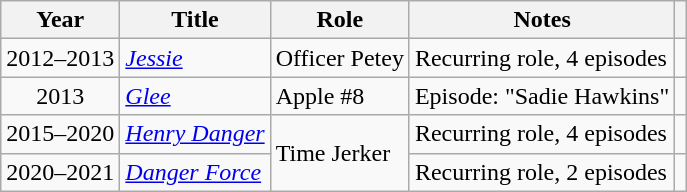<table class="wikitable">
<tr>
<th scope="col">Year</th>
<th scope="col">Title</th>
<th scope="col">Role</th>
<th scope="col" class="unsortable">Notes</th>
<th scope="col" class="unsortable"></th>
</tr>
<tr>
<td style="text-align:center;">2012–2013</td>
<td><em><a href='#'>Jessie</a></em></td>
<td>Officer Petey</td>
<td>Recurring role, 4 episodes</td>
<td></td>
</tr>
<tr>
<td style="text-align:center;">2013</td>
<td><em><a href='#'>Glee</a></em></td>
<td>Apple #8</td>
<td>Episode: "Sadie Hawkins"</td>
<td></td>
</tr>
<tr>
<td style="text-align:center;">2015–2020</td>
<td><em><a href='#'>Henry Danger</a></em></td>
<td rowspan="2">Time Jerker</td>
<td>Recurring role, 4 episodes</td>
<td></td>
</tr>
<tr>
<td style="text-align:center;">2020–2021</td>
<td><em><a href='#'>Danger Force</a></em></td>
<td>Recurring role, 2 episodes</td>
<td></td>
</tr>
</table>
